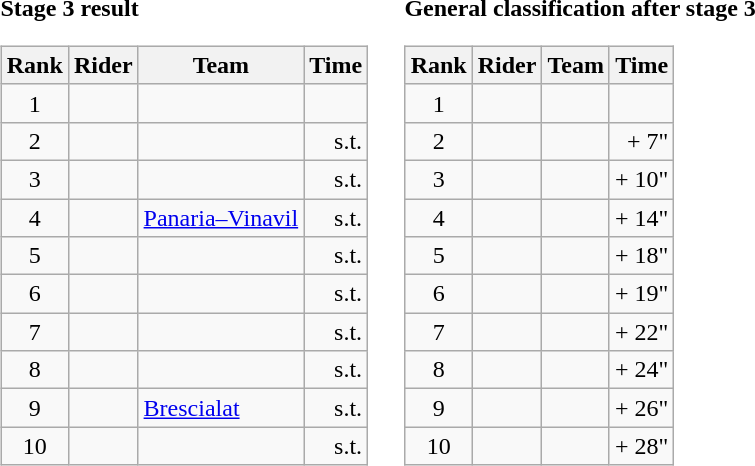<table>
<tr>
<td><strong>Stage 3 result</strong><br><table class="wikitable">
<tr>
<th scope="col">Rank</th>
<th scope="col">Rider</th>
<th scope="col">Team</th>
<th scope="col">Time</th>
</tr>
<tr>
<td style="text-align:center;">1</td>
<td></td>
<td></td>
<td style="text-align:right;"></td>
</tr>
<tr>
<td style="text-align:center;">2</td>
<td></td>
<td></td>
<td style="text-align:right;">s.t.</td>
</tr>
<tr>
<td style="text-align:center;">3</td>
<td></td>
<td></td>
<td style="text-align:right;">s.t.</td>
</tr>
<tr>
<td style="text-align:center;">4</td>
<td></td>
<td><a href='#'>Panaria–Vinavil</a></td>
<td style="text-align:right;">s.t.</td>
</tr>
<tr>
<td style="text-align:center;">5</td>
<td></td>
<td></td>
<td style="text-align:right;">s.t.</td>
</tr>
<tr>
<td style="text-align:center;">6</td>
<td></td>
<td></td>
<td style="text-align:right;">s.t.</td>
</tr>
<tr>
<td style="text-align:center;">7</td>
<td></td>
<td></td>
<td style="text-align:right;">s.t.</td>
</tr>
<tr>
<td style="text-align:center;">8</td>
<td></td>
<td></td>
<td style="text-align:right;">s.t.</td>
</tr>
<tr>
<td style="text-align:center;">9</td>
<td></td>
<td><a href='#'>Brescialat</a></td>
<td style="text-align:right;">s.t.</td>
</tr>
<tr>
<td style="text-align:center;">10</td>
<td></td>
<td></td>
<td style="text-align:right;">s.t.</td>
</tr>
</table>
</td>
<td></td>
<td><strong>General classification after stage 3</strong><br><table class="wikitable">
<tr>
<th scope="col">Rank</th>
<th scope="col">Rider</th>
<th scope="col">Team</th>
<th scope="col">Time</th>
</tr>
<tr>
<td style="text-align:center;">1</td>
<td> </td>
<td></td>
<td style="text-align:right;"></td>
</tr>
<tr>
<td style="text-align:center;">2</td>
<td></td>
<td></td>
<td style="text-align:right;">+ 7"</td>
</tr>
<tr>
<td style="text-align:center;">3</td>
<td></td>
<td></td>
<td style="text-align:right;">+ 10"</td>
</tr>
<tr>
<td style="text-align:center;">4</td>
<td></td>
<td></td>
<td style="text-align:right;">+ 14"</td>
</tr>
<tr>
<td style="text-align:center;">5</td>
<td></td>
<td></td>
<td style="text-align:right;">+ 18"</td>
</tr>
<tr>
<td style="text-align:center;">6</td>
<td></td>
<td></td>
<td style="text-align:right;">+ 19"</td>
</tr>
<tr>
<td style="text-align:center;">7</td>
<td></td>
<td></td>
<td style="text-align:right;">+ 22"</td>
</tr>
<tr>
<td style="text-align:center;">8</td>
<td></td>
<td></td>
<td style="text-align:right;">+ 24"</td>
</tr>
<tr>
<td style="text-align:center;">9</td>
<td></td>
<td></td>
<td style="text-align:right;">+ 26"</td>
</tr>
<tr>
<td style="text-align:center;">10</td>
<td></td>
<td></td>
<td style="text-align:right;">+ 28"</td>
</tr>
</table>
</td>
</tr>
</table>
